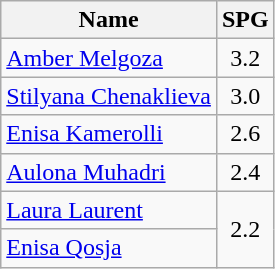<table class=wikitable>
<tr>
<th>Name</th>
<th>SPG</th>
</tr>
<tr>
<td> <a href='#'>Amber Melgoza</a></td>
<td align=center>3.2</td>
</tr>
<tr>
<td> <a href='#'>Stilyana Chenaklieva</a></td>
<td align=center>3.0</td>
</tr>
<tr>
<td> <a href='#'>Enisa Kamerolli</a></td>
<td align=center>2.6</td>
</tr>
<tr>
<td> <a href='#'>Aulona Muhadri</a></td>
<td align=center>2.4</td>
</tr>
<tr>
<td> <a href='#'>Laura Laurent</a></td>
<td align=center rowspan=2>2.2</td>
</tr>
<tr>
<td> <a href='#'>Enisa Qosja</a></td>
</tr>
</table>
